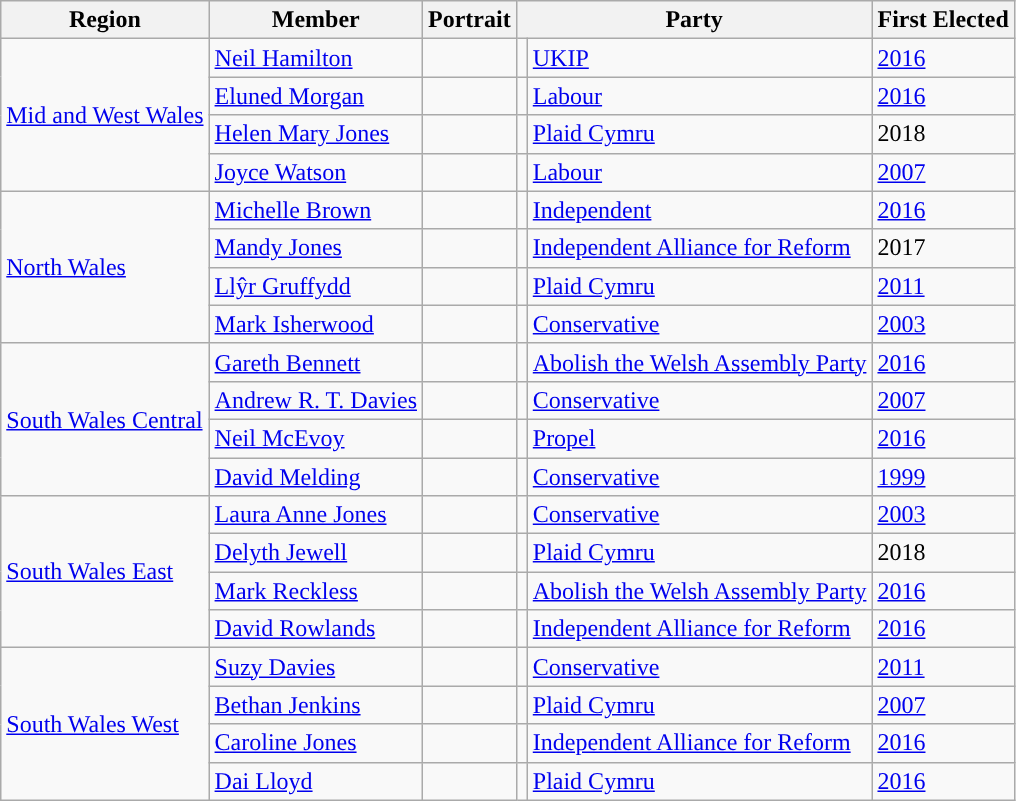<table class="wikitable">
<tr>
<th>Region</th>
<th>Member</th>
<th>Portrait</th>
<th colspan="2">Party</th>
<th>First Elected</th>
</tr>
<tr>
<td rowspan="4"><a href='#'>Mid and West Wales</a></td>
<td><a href='#'>Neil Hamilton</a></td>
<td></td>
<td style="color:inherit;background:"></td>
<td><a href='#'>UKIP</a></td>
<td><a href='#'>2016</a></td>
</tr>
<tr>
<td><a href='#'>Eluned Morgan</a></td>
<td></td>
<td style="color:inherit;background:"></td>
<td><a href='#'>Labour</a></td>
<td><a href='#'>2016</a></td>
</tr>
<tr>
<td><a href='#'>Helen Mary Jones</a></td>
<td></td>
<td style="color:inherit;background:"></td>
<td><a href='#'>Plaid Cymru</a></td>
<td>2018</td>
</tr>
<tr>
<td><a href='#'>Joyce Watson</a></td>
<td></td>
<td style="color:inherit;background:"></td>
<td><a href='#'>Labour</a></td>
<td><a href='#'>2007</a></td>
</tr>
<tr>
<td rowspan="4"><a href='#'>North Wales</a></td>
<td><a href='#'>Michelle Brown</a></td>
<td></td>
<td style="color:inherit;background:"></td>
<td><a href='#'>Independent</a></td>
<td><a href='#'>2016</a></td>
</tr>
<tr>
<td><a href='#'>Mandy Jones</a></td>
<td></td>
<td style="color:inherit;background:"></td>
<td><a href='#'>Independent Alliance for Reform</a></td>
<td>2017</td>
</tr>
<tr>
<td><a href='#'>Llŷr Gruffydd</a></td>
<td></td>
<td style="color:inherit;background:"></td>
<td><a href='#'>Plaid Cymru</a></td>
<td><a href='#'>2011</a></td>
</tr>
<tr>
<td><a href='#'>Mark Isherwood</a></td>
<td></td>
<td style="color:inherit;background:"></td>
<td><a href='#'>Conservative</a></td>
<td><a href='#'>2003</a></td>
</tr>
<tr>
<td rowspan="4"><a href='#'>South Wales Central</a></td>
<td><a href='#'>Gareth Bennett</a></td>
<td></td>
<td style="color:inherit;background:"></td>
<td><a href='#'>Abolish the Welsh Assembly Party</a></td>
<td><a href='#'>2016</a></td>
</tr>
<tr>
<td><a href='#'>Andrew R. T. Davies</a></td>
<td></td>
<td style="color:inherit;background:"></td>
<td><a href='#'>Conservative</a></td>
<td><a href='#'>2007</a></td>
</tr>
<tr>
<td><a href='#'>Neil McEvoy</a></td>
<td></td>
<td style="color:inherit;background:"></td>
<td><a href='#'>Propel</a></td>
<td><a href='#'>2016</a></td>
</tr>
<tr>
<td><a href='#'>David Melding</a></td>
<td></td>
<td style="color:inherit;background:"></td>
<td><a href='#'>Conservative</a></td>
<td><a href='#'>1999</a></td>
</tr>
<tr>
<td rowspan="4"><a href='#'>South Wales East</a></td>
<td><a href='#'>Laura Anne Jones</a></td>
<td></td>
<td style="color:inherit;background:"></td>
<td><a href='#'>Conservative</a></td>
<td><a href='#'>2003</a></td>
</tr>
<tr>
<td><a href='#'>Delyth Jewell</a></td>
<td></td>
<td style="color:inherit;background:"></td>
<td><a href='#'>Plaid Cymru</a></td>
<td>2018</td>
</tr>
<tr>
<td><a href='#'>Mark Reckless</a></td>
<td></td>
<td style="color:inherit;background:"></td>
<td><a href='#'>Abolish the Welsh Assembly Party</a></td>
<td><a href='#'>2016</a></td>
</tr>
<tr>
<td><a href='#'>David Rowlands</a></td>
<td></td>
<td style="color:inherit;background:"></td>
<td><a href='#'>Independent Alliance for Reform</a></td>
<td><a href='#'>2016</a></td>
</tr>
<tr>
<td rowspan="4"><a href='#'>South Wales West</a></td>
<td><a href='#'>Suzy Davies</a></td>
<td></td>
<td style="color:inherit;background:"></td>
<td><a href='#'>Conservative</a></td>
<td><a href='#'>2011</a></td>
</tr>
<tr>
<td><a href='#'>Bethan Jenkins</a></td>
<td></td>
<td style="color:inherit;background:"></td>
<td><a href='#'>Plaid Cymru</a></td>
<td><a href='#'>2007</a></td>
</tr>
<tr>
<td><a href='#'>Caroline Jones</a></td>
<td></td>
<td style="color:inherit;background:"></td>
<td><a href='#'>Independent Alliance for Reform</a></td>
<td><a href='#'>2016</a></td>
</tr>
<tr>
<td><a href='#'>Dai Lloyd</a></td>
<td></td>
<td style="color:inherit;background:"></td>
<td><a href='#'>Plaid Cymru</a></td>
<td><a href='#'>2016</a></td>
</tr>
</table>
